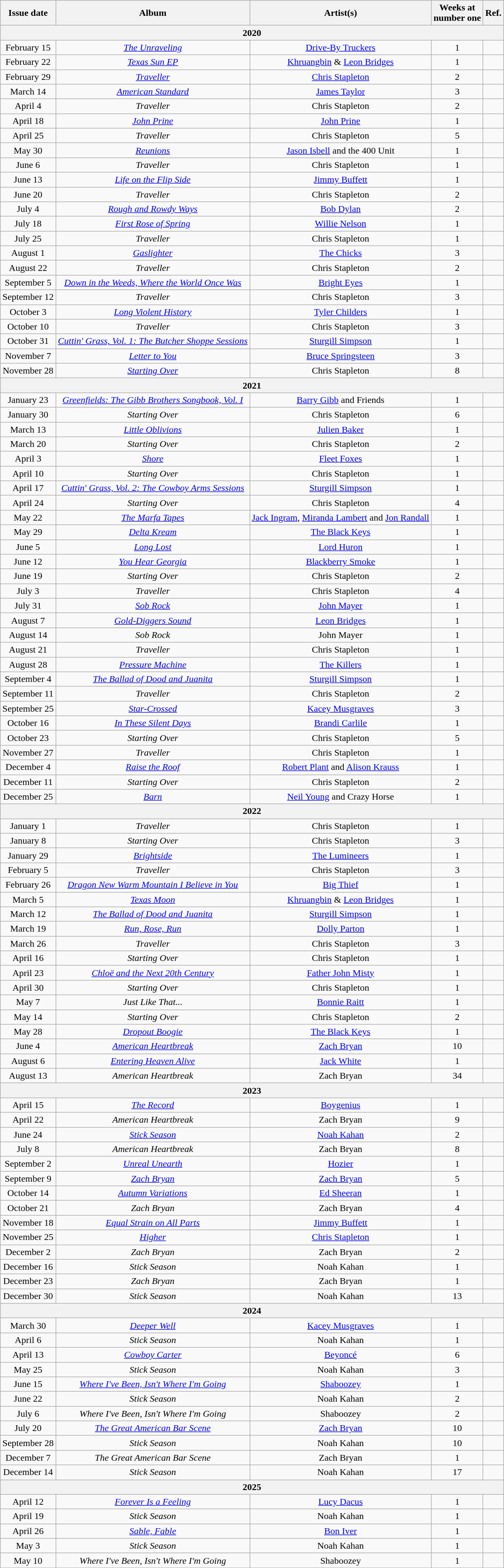<table class="wikitable" style="text-align: center;">
<tr>
<th>Issue date</th>
<th>Album</th>
<th>Artist(s)</th>
<th>Weeks at<br>number one</th>
<th>Ref.</th>
</tr>
<tr>
<th scope="row" colspan=5><span></span>2020</th>
</tr>
<tr>
<td>February 15</td>
<td><em><a href='#'>The Unraveling</a></em></td>
<td><a href='#'>Drive-By Truckers</a></td>
<td>1</td>
<td></td>
</tr>
<tr>
<td>February 22</td>
<td><em><a href='#'>Texas Sun EP</a></em></td>
<td><a href='#'>Khruangbin</a> & <a href='#'>Leon Bridges</a></td>
<td>1</td>
<td></td>
</tr>
<tr>
<td>February 29</td>
<td><em><a href='#'>Traveller</a></em></td>
<td><a href='#'>Chris Stapleton</a></td>
<td>2</td>
<td></td>
</tr>
<tr>
<td>March 14</td>
<td><em><a href='#'>American Standard</a></em></td>
<td><a href='#'>James Taylor</a></td>
<td>3</td>
<td></td>
</tr>
<tr>
<td>April 4</td>
<td><em>Traveller</em></td>
<td>Chris Stapleton</td>
<td>2</td>
<td></td>
</tr>
<tr>
<td>April 18</td>
<td><em><a href='#'>John Prine</a></em></td>
<td><a href='#'>John Prine</a></td>
<td>1</td>
<td></td>
</tr>
<tr>
<td>April 25</td>
<td><em>Traveller</em></td>
<td>Chris Stapleton</td>
<td>5</td>
<td></td>
</tr>
<tr>
<td>May 30</td>
<td><em><a href='#'>Reunions</a></em></td>
<td><a href='#'>Jason Isbell</a> and the 400 Unit</td>
<td>1</td>
<td></td>
</tr>
<tr>
<td>June 6</td>
<td><em>Traveller</em></td>
<td>Chris Stapleton</td>
<td>1</td>
<td></td>
</tr>
<tr>
<td>June 13</td>
<td><em><a href='#'>Life on the Flip Side</a></em></td>
<td><a href='#'>Jimmy Buffett</a></td>
<td>1</td>
<td></td>
</tr>
<tr>
<td>June 20</td>
<td><em>Traveller</em></td>
<td>Chris Stapleton</td>
<td>2</td>
<td></td>
</tr>
<tr>
<td>July 4</td>
<td><em><a href='#'>Rough and Rowdy Ways</a></em></td>
<td><a href='#'>Bob Dylan</a></td>
<td>2</td>
<td></td>
</tr>
<tr>
<td>July 18</td>
<td><em><a href='#'>First Rose of Spring</a></em></td>
<td><a href='#'>Willie Nelson</a></td>
<td>1</td>
<td></td>
</tr>
<tr>
<td>July 25</td>
<td><em>Traveller</em></td>
<td>Chris Stapleton</td>
<td>1</td>
<td></td>
</tr>
<tr>
<td>August 1</td>
<td><em><a href='#'>Gaslighter</a></em></td>
<td><a href='#'>The Chicks</a></td>
<td>3</td>
<td></td>
</tr>
<tr>
<td>August 22</td>
<td><em>Traveller</em></td>
<td>Chris Stapleton</td>
<td>2</td>
<td></td>
</tr>
<tr>
<td>September 5</td>
<td><em><a href='#'>Down in the Weeds, Where the World Once Was</a></em></td>
<td><a href='#'>Bright Eyes</a></td>
<td>1</td>
<td></td>
</tr>
<tr>
<td>September 12</td>
<td><em>Traveller</em></td>
<td>Chris Stapleton</td>
<td>3</td>
<td></td>
</tr>
<tr>
<td>October 3</td>
<td><em><a href='#'>Long Violent History</a></em></td>
<td><a href='#'>Tyler Childers</a></td>
<td>1</td>
<td></td>
</tr>
<tr>
<td>October 10</td>
<td><em>Traveller</em></td>
<td>Chris Stapleton</td>
<td>3</td>
<td></td>
</tr>
<tr>
<td>October 31</td>
<td><em><a href='#'>Cuttin' Grass, Vol. 1: The Butcher Shoppe Sessions</a></em></td>
<td><a href='#'>Sturgill Simpson</a></td>
<td>1</td>
<td></td>
</tr>
<tr>
<td>November 7</td>
<td><em><a href='#'>Letter to You</a></em></td>
<td><a href='#'>Bruce Springsteen</a></td>
<td>3</td>
<td></td>
</tr>
<tr>
<td>November 28</td>
<td><em><a href='#'>Starting Over</a></em></td>
<td>Chris Stapleton</td>
<td>8</td>
<td></td>
</tr>
<tr>
<th scope="row" colspan=5><span></span>2021</th>
</tr>
<tr>
<td>January 23</td>
<td><em><a href='#'>Greenfields: The Gibb Brothers Songbook, Vol. I</a></em></td>
<td><a href='#'>Barry Gibb</a> and Friends</td>
<td>1</td>
<td></td>
</tr>
<tr>
<td>January 30</td>
<td><em>Starting Over</em></td>
<td>Chris Stapleton</td>
<td>6</td>
<td></td>
</tr>
<tr>
<td>March 13</td>
<td><em><a href='#'>Little Oblivions</a></em></td>
<td><a href='#'>Julien Baker</a></td>
<td>1</td>
<td></td>
</tr>
<tr>
<td>March 20</td>
<td><em>Starting Over</em></td>
<td>Chris Stapleton</td>
<td>2</td>
<td></td>
</tr>
<tr>
<td>April 3</td>
<td><em><a href='#'>Shore</a></em></td>
<td><a href='#'>Fleet Foxes</a></td>
<td>1</td>
<td></td>
</tr>
<tr>
<td>April 10</td>
<td><em>Starting Over</em></td>
<td>Chris Stapleton</td>
<td>1</td>
<td></td>
</tr>
<tr>
<td>April 17</td>
<td><em><a href='#'>Cuttin' Grass, Vol. 2: The Cowboy Arms Sessions</a></em></td>
<td><a href='#'>Sturgill Simpson</a></td>
<td>1</td>
<td></td>
</tr>
<tr>
<td>April 24</td>
<td><em>Starting Over</em></td>
<td>Chris Stapleton</td>
<td>4</td>
<td></td>
</tr>
<tr>
<td>May 22</td>
<td><em><a href='#'>The Marfa Tapes</a></em></td>
<td><a href='#'>Jack Ingram</a>, <a href='#'>Miranda Lambert</a> and <a href='#'>Jon Randall</a></td>
<td>1</td>
<td></td>
</tr>
<tr>
<td>May 29</td>
<td><em><a href='#'>Delta Kream</a></em></td>
<td><a href='#'>The Black Keys</a></td>
<td>1</td>
<td></td>
</tr>
<tr>
<td>June 5</td>
<td><em><a href='#'>Long Lost</a></em></td>
<td><a href='#'>Lord Huron</a></td>
<td>1</td>
<td></td>
</tr>
<tr>
<td>June 12</td>
<td><em><a href='#'>You Hear Georgia</a></em></td>
<td><a href='#'>Blackberry Smoke</a></td>
<td>1</td>
<td></td>
</tr>
<tr>
<td>June 19</td>
<td><em>Starting Over</em></td>
<td>Chris Stapleton</td>
<td>2</td>
<td></td>
</tr>
<tr>
<td>July 3</td>
<td><em>Traveller</em></td>
<td>Chris Stapleton</td>
<td>4</td>
<td></td>
</tr>
<tr>
<td>July 31</td>
<td><em><a href='#'>Sob Rock</a></em></td>
<td><a href='#'>John Mayer</a></td>
<td>1</td>
<td></td>
</tr>
<tr>
<td>August 7</td>
<td><em><a href='#'>Gold-Diggers Sound</a></em></td>
<td><a href='#'>Leon Bridges</a></td>
<td>1</td>
<td></td>
</tr>
<tr>
<td>August 14</td>
<td><em>Sob Rock</em></td>
<td>John Mayer</td>
<td>1</td>
<td></td>
</tr>
<tr>
<td>August 21</td>
<td><em>Traveller</em></td>
<td>Chris Stapleton</td>
<td>1</td>
<td></td>
</tr>
<tr>
<td>August 28</td>
<td><em><a href='#'>Pressure Machine</a></em></td>
<td><a href='#'>The Killers</a></td>
<td>1</td>
<td></td>
</tr>
<tr>
<td>September 4</td>
<td><em><a href='#'>The Ballad of Dood and Juanita</a></em></td>
<td><a href='#'>Sturgill Simpson</a></td>
<td>1</td>
<td></td>
</tr>
<tr>
<td>September 11</td>
<td><em>Traveller</em></td>
<td>Chris Stapleton</td>
<td>2</td>
<td></td>
</tr>
<tr>
<td>September 25</td>
<td><em><a href='#'>Star-Crossed</a></em></td>
<td><a href='#'>Kacey Musgraves</a></td>
<td>3</td>
<td></td>
</tr>
<tr>
<td>October 16</td>
<td><em><a href='#'>In These Silent Days</a></em></td>
<td><a href='#'>Brandi Carlile</a></td>
<td>1</td>
<td></td>
</tr>
<tr>
<td>October 23</td>
<td><em>Starting Over</em></td>
<td>Chris Stapleton</td>
<td>5</td>
<td></td>
</tr>
<tr>
<td>November 27</td>
<td><em>Traveller</em></td>
<td>Chris Stapleton</td>
<td>1</td>
<td></td>
</tr>
<tr>
<td>December 4</td>
<td><em><a href='#'>Raise the Roof</a></em></td>
<td><a href='#'>Robert Plant</a> and <a href='#'>Alison Krauss</a></td>
<td>1</td>
<td></td>
</tr>
<tr>
<td>December 11</td>
<td><em>Starting Over</em></td>
<td>Chris Stapleton</td>
<td>2</td>
<td></td>
</tr>
<tr>
<td>December 25</td>
<td><em><a href='#'>Barn</a></em></td>
<td><a href='#'>Neil Young</a> and Crazy Horse</td>
<td>1</td>
<td></td>
</tr>
<tr>
<th scope="row" colspan=5><span></span>2022</th>
</tr>
<tr>
<td>January 1</td>
<td><em>Traveller</em></td>
<td>Chris Stapleton</td>
<td>1</td>
<td></td>
</tr>
<tr>
<td>January 8</td>
<td><em>Starting Over</em></td>
<td>Chris Stapleton</td>
<td>3</td>
<td></td>
</tr>
<tr>
<td>January 29</td>
<td><em><a href='#'>Brightside</a></em></td>
<td><a href='#'>The Lumineers</a></td>
<td>1</td>
<td></td>
</tr>
<tr>
<td>February 5</td>
<td><em>Traveller</em></td>
<td>Chris Stapleton</td>
<td>3</td>
<td></td>
</tr>
<tr>
<td>February 26</td>
<td><em><a href='#'>Dragon New Warm Mountain I Believe in You</a></em></td>
<td><a href='#'>Big Thief</a></td>
<td>1</td>
<td></td>
</tr>
<tr>
<td>March 5</td>
<td><em><a href='#'>Texas Moon</a></em></td>
<td><a href='#'>Khruangbin</a> & <a href='#'>Leon Bridges</a></td>
<td>1</td>
<td></td>
</tr>
<tr>
<td>March 12</td>
<td><em><a href='#'>The Ballad of Dood and Juanita</a></em></td>
<td><a href='#'>Sturgill Simpson</a></td>
<td>1</td>
<td></td>
</tr>
<tr>
<td>March 19</td>
<td><em><a href='#'>Run, Rose, Run</a></em></td>
<td><a href='#'>Dolly Parton</a></td>
<td>1</td>
<td></td>
</tr>
<tr>
<td>March 26</td>
<td><em>Traveller</em></td>
<td>Chris Stapleton</td>
<td>3</td>
<td></td>
</tr>
<tr>
<td>April 16</td>
<td><em>Starting Over</em></td>
<td>Chris Stapleton</td>
<td>1</td>
<td></td>
</tr>
<tr>
<td>April 23</td>
<td><em><a href='#'>Chloë and the Next 20th Century</a></em></td>
<td><a href='#'>Father John Misty</a></td>
<td>1</td>
<td></td>
</tr>
<tr>
<td>April 30</td>
<td><em>Starting Over</em></td>
<td>Chris Stapleton</td>
<td>1</td>
<td></td>
</tr>
<tr>
<td>May 7</td>
<td><em>Just Like That...</em></td>
<td><a href='#'>Bonnie Raitt</a></td>
<td>1</td>
<td></td>
</tr>
<tr>
<td>May 14</td>
<td><em>Starting Over</em></td>
<td>Chris Stapleton</td>
<td>2</td>
<td></td>
</tr>
<tr>
<td>May 28</td>
<td><em><a href='#'>Dropout Boogie</a></em></td>
<td><a href='#'>The Black Keys</a></td>
<td>1</td>
<td></td>
</tr>
<tr>
<td>June 4</td>
<td><em><a href='#'>American Heartbreak</a></em></td>
<td><a href='#'>Zach Bryan</a></td>
<td>10</td>
<td></td>
</tr>
<tr>
<td>August 6</td>
<td><em><a href='#'>Entering Heaven Alive</a></em></td>
<td><a href='#'>Jack White</a></td>
<td>1</td>
<td></td>
</tr>
<tr>
<td>August 13</td>
<td><em>American Heartbreak</em></td>
<td>Zach Bryan</td>
<td>34</td>
<td></td>
</tr>
<tr>
<th scope="row" colspan=5><span></span>2023</th>
</tr>
<tr>
<td>April 15</td>
<td><em><a href='#'>The Record</a></em></td>
<td><a href='#'>Boygenius</a></td>
<td>1</td>
<td></td>
</tr>
<tr>
<td>April 22</td>
<td><em>American Heartbreak</em></td>
<td>Zach Bryan</td>
<td>9</td>
<td></td>
</tr>
<tr>
<td>June 24</td>
<td><em><a href='#'>Stick Season</a></em></td>
<td><a href='#'>Noah Kahan</a></td>
<td>2</td>
<td></td>
</tr>
<tr>
<td>July 8</td>
<td><em>American Heartbreak</em></td>
<td>Zach Bryan</td>
<td>8</td>
<td></td>
</tr>
<tr>
<td>September 2</td>
<td><em><a href='#'>Unreal Unearth</a></em></td>
<td><a href='#'>Hozier</a></td>
<td>1</td>
<td></td>
</tr>
<tr>
<td>September 9</td>
<td><em><a href='#'>Zach Bryan</a></em></td>
<td><a href='#'>Zach Bryan</a></td>
<td>5</td>
<td></td>
</tr>
<tr>
<td>October 14</td>
<td><em><a href='#'>Autumn Variations</a></em></td>
<td><a href='#'>Ed Sheeran</a></td>
<td>1</td>
<td></td>
</tr>
<tr>
<td>October 21</td>
<td><em>Zach Bryan</em></td>
<td>Zach Bryan</td>
<td>4</td>
<td></td>
</tr>
<tr>
<td>November 18</td>
<td><em><a href='#'>Equal Strain on All Parts</a></em></td>
<td><a href='#'>Jimmy Buffett</a></td>
<td>1</td>
<td></td>
</tr>
<tr>
<td>November 25</td>
<td><em><a href='#'>Higher</a></em></td>
<td><a href='#'>Chris Stapleton</a></td>
<td>1</td>
<td></td>
</tr>
<tr>
<td>December 2</td>
<td><em>Zach Bryan</em></td>
<td>Zach Bryan</td>
<td>2</td>
<td></td>
</tr>
<tr>
<td>December 16</td>
<td><em>Stick Season</em></td>
<td>Noah Kahan</td>
<td>1</td>
<td></td>
</tr>
<tr>
<td>December 23</td>
<td><em>Zach Bryan</em></td>
<td>Zach Bryan</td>
<td>1</td>
<td></td>
</tr>
<tr>
<td>December 30</td>
<td><em>Stick Season</em></td>
<td>Noah Kahan</td>
<td>13</td>
<td></td>
</tr>
<tr>
<th scope="row" colspan=5><span></span>2024</th>
</tr>
<tr>
<td>March 30</td>
<td><em><a href='#'>Deeper Well</a></em></td>
<td><a href='#'>Kacey Musgraves</a></td>
<td>1</td>
<td></td>
</tr>
<tr>
<td>April 6</td>
<td><em>Stick Season</em></td>
<td>Noah Kahan</td>
<td>1</td>
<td></td>
</tr>
<tr>
<td>April 13</td>
<td><em><a href='#'>Cowboy Carter</a></em></td>
<td><a href='#'>Beyoncé</a></td>
<td>6</td>
<td></td>
</tr>
<tr>
<td>May 25</td>
<td><em>Stick Season</em></td>
<td>Noah Kahan</td>
<td>3</td>
<td></td>
</tr>
<tr>
<td>June 15</td>
<td><em><a href='#'>Where I've Been, Isn't Where I'm Going</a></em></td>
<td><a href='#'>Shaboozey</a></td>
<td>1</td>
<td></td>
</tr>
<tr>
<td>June 22</td>
<td><em>Stick Season</em></td>
<td>Noah Kahan</td>
<td>2</td>
<td></td>
</tr>
<tr>
<td>July 6</td>
<td><em>Where I've Been, Isn't Where I'm Going</em></td>
<td>Shaboozey</td>
<td>2</td>
<td></td>
</tr>
<tr>
<td>July 20</td>
<td><em><a href='#'>The Great American Bar Scene</a></em></td>
<td><a href='#'>Zach Bryan</a></td>
<td>10</td>
<td></td>
</tr>
<tr>
<td>September 28</td>
<td><em>Stick Season</em></td>
<td>Noah Kahan</td>
<td>10</td>
<td></td>
</tr>
<tr>
<td>December 7</td>
<td><em>The Great American Bar Scene</em></td>
<td>Zach Bryan</td>
<td>1</td>
<td></td>
</tr>
<tr>
<td>December 14</td>
<td><em>Stick Season</em></td>
<td>Noah Kahan</td>
<td>17</td>
<td></td>
</tr>
<tr>
<th scope="row" colspan=5><span></span>2025</th>
</tr>
<tr>
<td>April 12</td>
<td><em><a href='#'>Forever Is a Feeling</a></em></td>
<td><a href='#'>Lucy Dacus</a></td>
<td>1</td>
<td></td>
</tr>
<tr>
<td>April 19</td>
<td><em>Stick Season</em></td>
<td>Noah Kahan</td>
<td>1</td>
<td></td>
</tr>
<tr>
<td>April 26</td>
<td><em><a href='#'>Sable, Fable</a></em></td>
<td><a href='#'>Bon Iver</a></td>
<td>1</td>
<td></td>
</tr>
<tr>
<td>May 3</td>
<td><em>Stick Season</em></td>
<td>Noah Kahan</td>
<td>1</td>
<td></td>
</tr>
<tr>
<td>May 10</td>
<td><em>Where I've Been, Isn't Where I'm Going</em></td>
<td>Shaboozey</td>
<td>1</td>
<td></td>
</tr>
</table>
